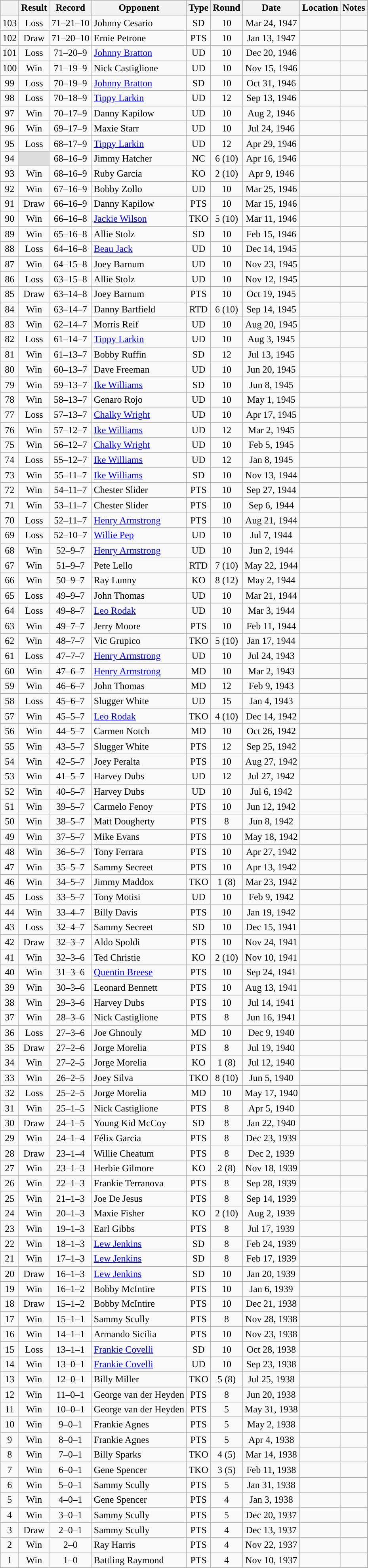<table class="wikitable" style="text-align:center">
<tr>
<th></th>
<th>Result</th>
<th>Record</th>
<th>Opponent</th>
<th>Type</th>
<th>Round</th>
<th>Date</th>
<th>Location</th>
<th>Notes</th>
</tr>
<tr>
<td>103</td>
<td>Loss</td>
<td>71–21–10 </td>
<td align=left>Johnny Cesario</td>
<td>SD</td>
<td>10</td>
<td>Mar 24, 1947</td>
<td style="text-align:left;"></td>
<td></td>
</tr>
<tr>
<td>102</td>
<td>Draw</td>
<td>71–20–10 </td>
<td align=left>Ernie Petrone</td>
<td>PTS</td>
<td>10</td>
<td>Jan 13, 1947</td>
<td style="text-align:left;"></td>
<td></td>
</tr>
<tr>
<td>101</td>
<td>Loss</td>
<td>71–20–9 </td>
<td align=left><a href='#'>Johnny Bratton</a></td>
<td>UD</td>
<td>10</td>
<td>Dec 20, 1946</td>
<td style="text-align:left;"></td>
<td></td>
</tr>
<tr>
<td>100</td>
<td>Win</td>
<td>71–19–9 </td>
<td align=left>Nick Castiglione</td>
<td>UD</td>
<td>10</td>
<td>Nov 15, 1946</td>
<td style="text-align:left;"></td>
<td></td>
</tr>
<tr>
<td>99</td>
<td>Loss</td>
<td>70–19–9 </td>
<td align=left><a href='#'>Johnny Bratton</a></td>
<td>SD</td>
<td>10</td>
<td>Oct 31, 1946</td>
<td style="text-align:left;"></td>
<td></td>
</tr>
<tr>
<td>98</td>
<td>Loss</td>
<td>70–18–9 </td>
<td align=left><a href='#'>Tippy Larkin</a></td>
<td>UD</td>
<td>12</td>
<td>Sep 13, 1946</td>
<td style="text-align:left;"></td>
<td style="text-align:left;"></td>
</tr>
<tr>
<td>97</td>
<td>Win</td>
<td>70–17–9 </td>
<td align=left>Danny Kapilow</td>
<td>UD</td>
<td>10</td>
<td>Aug 2, 1946</td>
<td style="text-align:left;"></td>
<td></td>
</tr>
<tr>
<td>96</td>
<td>Win</td>
<td>69–17–9 </td>
<td align=left>Maxie Starr</td>
<td>UD</td>
<td>10</td>
<td>Jul 24, 1946</td>
<td style="text-align:left;"></td>
<td></td>
</tr>
<tr>
<td>95</td>
<td>Loss</td>
<td>68–17–9 </td>
<td align=left><a href='#'>Tippy Larkin</a></td>
<td>UD</td>
<td>12</td>
<td>Apr 29, 1946</td>
<td style="text-align:left;"></td>
<td style="text-align:left;"></td>
</tr>
<tr>
<td>94</td>
<td style="background:#DDD"></td>
<td>68–16–9 </td>
<td align=left>Jimmy Hatcher</td>
<td>NC</td>
<td>6 (10)</td>
<td>Apr 16, 1946</td>
<td style="text-align:left;"></td>
<td></td>
</tr>
<tr>
<td>93</td>
<td>Win</td>
<td>68–16–9</td>
<td align=left>Ruby Garcia</td>
<td>KO</td>
<td>2 (10)</td>
<td>Apr 9, 1946</td>
<td style="text-align:left;"></td>
<td></td>
</tr>
<tr>
<td>92</td>
<td>Win</td>
<td>67–16–9</td>
<td align=left>Bobby Zollo</td>
<td>UD</td>
<td>10</td>
<td>Mar 25, 1946</td>
<td style="text-align:left;"></td>
<td></td>
</tr>
<tr>
<td>91</td>
<td>Draw</td>
<td>66–16–9</td>
<td align=left>Danny Kapilow</td>
<td>PTS</td>
<td>10</td>
<td>Mar 15, 1946</td>
<td style="text-align:left;"></td>
<td></td>
</tr>
<tr>
<td>90</td>
<td>Win</td>
<td>66–16–8</td>
<td align=left><a href='#'>Jackie Wilson</a></td>
<td>TKO</td>
<td>5 (10)</td>
<td>Mar 11, 1946</td>
<td style="text-align:left;"></td>
<td></td>
</tr>
<tr>
<td>89</td>
<td>Win</td>
<td>65–16–8</td>
<td align=left>Allie Stolz</td>
<td>SD</td>
<td>10</td>
<td>Feb 15, 1946</td>
<td style="text-align:left;"></td>
<td></td>
</tr>
<tr>
<td>88</td>
<td>Loss</td>
<td>64–16–8</td>
<td align=left><a href='#'>Beau Jack</a></td>
<td>UD</td>
<td>10</td>
<td>Dec 14, 1945</td>
<td style="text-align:left;"></td>
<td></td>
</tr>
<tr>
<td>87</td>
<td>Win</td>
<td>64–15–8</td>
<td align=left>Joey Barnum</td>
<td>UD</td>
<td>10</td>
<td>Nov 23, 1945</td>
<td style="text-align:left;"></td>
<td></td>
</tr>
<tr>
<td>86</td>
<td>Loss</td>
<td>63–15–8</td>
<td align=left>Allie Stolz</td>
<td>UD</td>
<td>10</td>
<td>Nov 12, 1945</td>
<td style="text-align:left;"></td>
<td></td>
</tr>
<tr>
<td>85</td>
<td>Draw</td>
<td>63–14–8</td>
<td align=left>Joey Barnum</td>
<td>PTS</td>
<td>10</td>
<td>Oct 19, 1945</td>
<td style="text-align:left;"></td>
<td></td>
</tr>
<tr>
<td>84</td>
<td>Win</td>
<td>63–14–7</td>
<td align=left>Danny Bartfield</td>
<td>RTD</td>
<td>6 (10)</td>
<td>Sep 14, 1945</td>
<td style="text-align:left;"></td>
<td></td>
</tr>
<tr>
<td>83</td>
<td>Win</td>
<td>62–14–7</td>
<td align=left>Morris Reif</td>
<td>UD</td>
<td>10</td>
<td>Aug 20, 1945</td>
<td style="text-align:left;"></td>
<td></td>
</tr>
<tr>
<td>82</td>
<td>Loss</td>
<td>61–14–7</td>
<td align=left><a href='#'>Tippy Larkin</a></td>
<td>UD</td>
<td>10</td>
<td>Aug 3, 1945</td>
<td style="text-align:left;"></td>
<td></td>
</tr>
<tr>
<td>81</td>
<td>Win</td>
<td>61–13–7</td>
<td align=left>Bobby Ruffin</td>
<td>SD</td>
<td>12</td>
<td>Jul 13, 1945</td>
<td style="text-align:left;"></td>
<td></td>
</tr>
<tr>
<td>80</td>
<td>Win</td>
<td>60–13–7</td>
<td align=left>Dave Freeman</td>
<td>UD</td>
<td>10</td>
<td>Jun 20, 1945</td>
<td style="text-align:left;"></td>
<td></td>
</tr>
<tr>
<td>79</td>
<td>Win</td>
<td>59–13–7</td>
<td align=left><a href='#'>Ike Williams</a></td>
<td>SD</td>
<td>10</td>
<td>Jun 8, 1945</td>
<td style="text-align:left;"></td>
<td></td>
</tr>
<tr>
<td>78</td>
<td>Win</td>
<td>58–13–7</td>
<td align=left>Genaro Rojo</td>
<td>UD</td>
<td>10</td>
<td>May 1, 1945</td>
<td style="text-align:left;"></td>
<td></td>
</tr>
<tr>
<td>77</td>
<td>Loss</td>
<td>57–13–7</td>
<td align=left><a href='#'>Chalky Wright</a></td>
<td>UD</td>
<td>10</td>
<td>Apr 17, 1945</td>
<td style="text-align:left;"></td>
<td></td>
</tr>
<tr>
<td>76</td>
<td>Win</td>
<td>57–12–7</td>
<td align=left><a href='#'>Ike Williams</a></td>
<td>UD</td>
<td>12</td>
<td>Mar 2, 1945</td>
<td style="text-align:left;"></td>
<td></td>
</tr>
<tr>
<td>75</td>
<td>Win</td>
<td>56–12–7</td>
<td align=left><a href='#'>Chalky Wright</a></td>
<td>UD</td>
<td>10</td>
<td>Feb 5, 1945</td>
<td style="text-align:left;"></td>
<td></td>
</tr>
<tr>
<td>74</td>
<td>Loss</td>
<td>55–12–7</td>
<td align=left><a href='#'>Ike Williams</a></td>
<td>UD</td>
<td>12</td>
<td>Jan 8, 1945</td>
<td style="text-align:left;"></td>
<td></td>
</tr>
<tr>
<td>73</td>
<td>Win</td>
<td>55–11–7</td>
<td align=left><a href='#'>Ike Williams</a></td>
<td>SD</td>
<td>10</td>
<td>Nov 13, 1944</td>
<td style="text-align:left;"></td>
<td></td>
</tr>
<tr>
<td>72</td>
<td>Win</td>
<td>54–11–7</td>
<td align=left>Chester Slider</td>
<td>PTS</td>
<td>10</td>
<td>Sep 27, 1944</td>
<td style="text-align:left;"></td>
<td></td>
</tr>
<tr>
<td>71</td>
<td>Win</td>
<td>53–11–7</td>
<td align=left>Chester Slider</td>
<td>PTS</td>
<td>10</td>
<td>Sep 6, 1944</td>
<td style="text-align:left;"></td>
<td></td>
</tr>
<tr>
<td>70</td>
<td>Loss</td>
<td>52–11–7</td>
<td align=left><a href='#'>Henry Armstrong</a></td>
<td>PTS</td>
<td>10</td>
<td>Aug 21, 1944</td>
<td style="text-align:left;"></td>
<td></td>
</tr>
<tr>
<td>69</td>
<td>Loss</td>
<td>52–10–7</td>
<td align=left><a href='#'>Willie Pep</a></td>
<td>UD</td>
<td>10</td>
<td>Jul 7, 1944</td>
<td style="text-align:left;"></td>
<td></td>
</tr>
<tr>
<td>68</td>
<td>Win</td>
<td>52–9–7</td>
<td align=left><a href='#'>Henry Armstrong</a></td>
<td>UD</td>
<td>10</td>
<td>Jun 2, 1944</td>
<td style="text-align:left;"></td>
<td></td>
</tr>
<tr>
<td>67</td>
<td>Win</td>
<td>51–9–7</td>
<td align=left>Pete Lello</td>
<td>RTD</td>
<td>7 (10)</td>
<td>May 22, 1944</td>
<td style="text-align:left;"></td>
<td></td>
</tr>
<tr>
<td>66</td>
<td>Win</td>
<td>50–9–7</td>
<td align=left>Ray Lunny</td>
<td>KO</td>
<td>8 (12)</td>
<td>May 2, 1944</td>
<td style="text-align:left;"></td>
<td style="text-align:left;"></td>
</tr>
<tr>
<td>65</td>
<td>Loss</td>
<td>49–9–7</td>
<td align=left>John Thomas</td>
<td>UD</td>
<td>10</td>
<td>Mar 21, 1944</td>
<td style="text-align:left;"></td>
<td></td>
</tr>
<tr>
<td>64</td>
<td>Loss</td>
<td>49–8–7</td>
<td align=left><a href='#'>Leo Rodak</a></td>
<td>UD</td>
<td>10</td>
<td>Mar 3, 1944</td>
<td style="text-align:left;"></td>
<td></td>
</tr>
<tr>
<td>63</td>
<td>Win</td>
<td>49–7–7</td>
<td align=left>Jerry Moore</td>
<td>PTS</td>
<td>10</td>
<td>Feb 11, 1944</td>
<td style="text-align:left;"></td>
<td></td>
</tr>
<tr>
<td>62</td>
<td>Win</td>
<td>48–7–7</td>
<td align=left>Vic Grupico</td>
<td>TKO</td>
<td>5 (10)</td>
<td>Jan 17, 1944</td>
<td style="text-align:left;"></td>
<td></td>
</tr>
<tr>
<td>61</td>
<td>Loss</td>
<td>47–7–7</td>
<td align=left><a href='#'>Henry Armstrong</a></td>
<td>UD</td>
<td>10</td>
<td>Jul 24, 1943</td>
<td style="text-align:left;"></td>
<td></td>
</tr>
<tr>
<td>60</td>
<td>Win</td>
<td>47–6–7</td>
<td align=left><a href='#'>Henry Armstrong</a></td>
<td>MD</td>
<td>10</td>
<td>Mar 2, 1943</td>
<td style="text-align:left;"></td>
<td></td>
</tr>
<tr>
<td>59</td>
<td>Win</td>
<td>46–6–7</td>
<td align=left>John Thomas</td>
<td>MD</td>
<td>12</td>
<td>Feb 9, 1943</td>
<td style="text-align:left;"></td>
<td></td>
</tr>
<tr>
<td>58</td>
<td>Loss</td>
<td>45–6–7</td>
<td align=left>Slugger White</td>
<td>UD</td>
<td>15</td>
<td>Jan 4, 1943</td>
<td style="text-align:left;"></td>
<td style="text-align:left;"></td>
</tr>
<tr>
<td>57</td>
<td>Win</td>
<td>45–5–7</td>
<td align=left><a href='#'>Leo Rodak</a></td>
<td>TKO</td>
<td>4 (10)</td>
<td>Dec 14, 1942</td>
<td style="text-align:left;"></td>
<td></td>
</tr>
<tr>
<td>56</td>
<td>Win</td>
<td>44–5–7</td>
<td align=left>Carmen Notch</td>
<td>MD</td>
<td>10</td>
<td>Oct 26, 1942</td>
<td style="text-align:left;"></td>
<td></td>
</tr>
<tr>
<td>55</td>
<td>Win</td>
<td>43–5–7</td>
<td align=left>Slugger White</td>
<td>PTS</td>
<td>12</td>
<td>Sep 25, 1942</td>
<td style="text-align:left;"></td>
<td style="text-align:left;"></td>
</tr>
<tr>
<td>54</td>
<td>Win</td>
<td>42–5–7</td>
<td align=left>Joey Peralta</td>
<td>PTS</td>
<td>10</td>
<td>Aug 27, 1942</td>
<td style="text-align:left;"></td>
<td></td>
</tr>
<tr>
<td>53</td>
<td>Win</td>
<td>41–5–7</td>
<td align=left>Harvey Dubs</td>
<td>UD</td>
<td>12</td>
<td>Jul 27, 1942</td>
<td style="text-align:left;"></td>
<td></td>
</tr>
<tr>
<td>52</td>
<td>Win</td>
<td>40–5–7</td>
<td align=left>Harvey Dubs</td>
<td>UD</td>
<td>10</td>
<td>Jul 6, 1942</td>
<td style="text-align:left;"></td>
<td></td>
</tr>
<tr>
<td>51</td>
<td>Win</td>
<td>39–5–7</td>
<td align=left>Carmelo Fenoy</td>
<td>PTS</td>
<td>10</td>
<td>Jun 12, 1942</td>
<td style="text-align:left;"></td>
<td></td>
</tr>
<tr>
<td>50</td>
<td>Win</td>
<td>38–5–7</td>
<td align=left>Matt Dougherty</td>
<td>PTS</td>
<td>8</td>
<td>Jun 8, 1942</td>
<td style="text-align:left;"></td>
<td></td>
</tr>
<tr>
<td>49</td>
<td>Win</td>
<td>37–5–7</td>
<td align=left>Mike Evans</td>
<td>PTS</td>
<td>10</td>
<td>May 18, 1942</td>
<td style="text-align:left;"></td>
<td></td>
</tr>
<tr>
<td>48</td>
<td>Win</td>
<td>36–5–7</td>
<td align=left>Tony Ferrara</td>
<td>PTS</td>
<td>10</td>
<td>Apr 27, 1942</td>
<td style="text-align:left;"></td>
<td></td>
</tr>
<tr>
<td>47</td>
<td>Win</td>
<td>35–5–7</td>
<td align=left>Sammy Secreet</td>
<td>PTS</td>
<td>10</td>
<td>Apr 13, 1942</td>
<td style="text-align:left;"></td>
<td></td>
</tr>
<tr>
<td>46</td>
<td>Win</td>
<td>34–5–7</td>
<td align=left>Jimmy Maddox</td>
<td>TKO</td>
<td>1 (8)</td>
<td>Mar 23, 1942</td>
<td style="text-align:left;"></td>
<td></td>
</tr>
<tr>
<td>45</td>
<td>Loss</td>
<td>33–5–7</td>
<td align=left>Tony Motisi</td>
<td>UD</td>
<td>10</td>
<td>Feb 9, 1942</td>
<td style="text-align:left;"></td>
<td></td>
</tr>
<tr>
<td>44</td>
<td>Win</td>
<td>33–4–7</td>
<td align=left>Billy Davis</td>
<td>PTS</td>
<td>10</td>
<td>Jan 19, 1942</td>
<td style="text-align:left;"></td>
<td></td>
</tr>
<tr>
<td>43</td>
<td>Loss</td>
<td>32–4–7</td>
<td align=left>Sammy Secreet</td>
<td>SD</td>
<td>10</td>
<td>Dec 15, 1941</td>
<td style="text-align:left;"></td>
<td></td>
</tr>
<tr>
<td>42</td>
<td>Draw</td>
<td>32–3–7</td>
<td align=left>Aldo Spoldi</td>
<td>PTS</td>
<td>10</td>
<td>Nov 24, 1941</td>
<td style="text-align:left;"></td>
<td></td>
</tr>
<tr>
<td>41</td>
<td>Win</td>
<td>32–3–6</td>
<td align=left>Ted Christie</td>
<td>KO</td>
<td>2 (10)</td>
<td>Nov 10, 1941</td>
<td style="text-align:left;"></td>
<td></td>
</tr>
<tr>
<td>40</td>
<td>Win</td>
<td>31–3–6</td>
<td align=left><a href='#'>Quentin Breese</a></td>
<td>PTS</td>
<td>10</td>
<td>Sep 24, 1941</td>
<td style="text-align:left;"></td>
<td></td>
</tr>
<tr>
<td>39</td>
<td>Win</td>
<td>30–3–6</td>
<td align=left>Leonard Bennett</td>
<td>PTS</td>
<td>10</td>
<td>Aug 13, 1941</td>
<td style="text-align:left;"></td>
<td></td>
</tr>
<tr>
<td>38</td>
<td>Win</td>
<td>29–3–6</td>
<td align=left>Harvey Dubs</td>
<td>PTS</td>
<td>10</td>
<td>Jul 14, 1941</td>
<td style="text-align:left;"></td>
<td></td>
</tr>
<tr>
<td>37</td>
<td>Win</td>
<td>28–3–6</td>
<td align=left>Nick Castiglione</td>
<td>PTS</td>
<td>8</td>
<td>Jun 16, 1941</td>
<td style="text-align:left;"></td>
<td></td>
</tr>
<tr>
<td>36</td>
<td>Loss</td>
<td>27–3–6</td>
<td align=left>Joe Ghnouly</td>
<td>MD</td>
<td>10</td>
<td>Dec 9, 1940</td>
<td style="text-align:left;"></td>
<td></td>
</tr>
<tr>
<td>35</td>
<td>Draw</td>
<td>27–2–6</td>
<td align=left>Jorge Morelia</td>
<td>PTS</td>
<td>8</td>
<td>Jul 19, 1940</td>
<td style="text-align:left;"></td>
<td></td>
</tr>
<tr>
<td>34</td>
<td>Win</td>
<td>27–2–5</td>
<td align=left>Jorge Morelia</td>
<td>KO</td>
<td>1 (8)</td>
<td>Jul 12, 1940</td>
<td style="text-align:left;"></td>
<td></td>
</tr>
<tr>
<td>33</td>
<td>Win</td>
<td>26–2–5</td>
<td align=left>Joey Silva</td>
<td>TKO</td>
<td>8 (10)</td>
<td>Jun 5, 1940</td>
<td style="text-align:left;"></td>
<td></td>
</tr>
<tr>
<td>32</td>
<td>Loss</td>
<td>25–2–5</td>
<td align=left>Jorge Morelia</td>
<td>MD</td>
<td>10</td>
<td>May 17, 1940</td>
<td style="text-align:left;"></td>
<td></td>
</tr>
<tr>
<td>31</td>
<td>Win</td>
<td>25–1–5</td>
<td align=left>Nick Castiglione</td>
<td>PTS</td>
<td>8</td>
<td>Apr 5, 1940</td>
<td style="text-align:left;"></td>
<td></td>
</tr>
<tr>
<td>30</td>
<td>Draw</td>
<td>24–1–5</td>
<td align=left>Young Kid McCoy</td>
<td>SD</td>
<td>8</td>
<td>Jan 22, 1940</td>
<td style="text-align:left;"></td>
<td></td>
</tr>
<tr>
<td>29</td>
<td>Win</td>
<td>24–1–4</td>
<td align=left>Félix Garcia</td>
<td>PTS</td>
<td>8</td>
<td>Dec 23, 1939</td>
<td style="text-align:left;"></td>
<td></td>
</tr>
<tr>
<td>28</td>
<td>Draw</td>
<td>23–1–4</td>
<td align=left>Willie Cheatum</td>
<td>PTS</td>
<td>8</td>
<td>Dec 2, 1939</td>
<td style="text-align:left;"></td>
<td></td>
</tr>
<tr>
<td>27</td>
<td>Win</td>
<td>23–1–3</td>
<td align=left>Herbie Gilmore</td>
<td>KO</td>
<td>2 (8)</td>
<td>Nov 18, 1939</td>
<td style="text-align:left;"></td>
<td></td>
</tr>
<tr>
<td>26</td>
<td>Win</td>
<td>22–1–3</td>
<td align=left>Frankie Terranova</td>
<td>PTS</td>
<td>8</td>
<td>Sep 28, 1939</td>
<td style="text-align:left;"></td>
<td></td>
</tr>
<tr>
<td>25</td>
<td>Win</td>
<td>21–1–3</td>
<td align=left>Joe De Jesus</td>
<td>PTS</td>
<td>8</td>
<td>Sep 14, 1939</td>
<td style="text-align:left;"></td>
<td></td>
</tr>
<tr>
<td>24</td>
<td>Win</td>
<td>20–1–3</td>
<td align=left>Maxie Fisher</td>
<td>KO</td>
<td>2 (10)</td>
<td>Aug 2, 1939</td>
<td style="text-align:left;"></td>
<td></td>
</tr>
<tr>
<td>23</td>
<td>Win</td>
<td>19–1–3</td>
<td align=left>Earl Gibbs</td>
<td>PTS</td>
<td>8</td>
<td>Jul 17, 1939</td>
<td style="text-align:left;"></td>
<td></td>
</tr>
<tr>
<td>22</td>
<td>Win</td>
<td>18–1–3</td>
<td align=left><a href='#'>Lew Jenkins</a></td>
<td>SD</td>
<td>8</td>
<td>Feb 24, 1939</td>
<td style="text-align:left;"></td>
<td></td>
</tr>
<tr>
<td>21</td>
<td>Win</td>
<td>17–1–3</td>
<td align=left><a href='#'>Lew Jenkins</a></td>
<td>SD</td>
<td>8</td>
<td>Feb 17, 1939</td>
<td style="text-align:left;"></td>
<td></td>
</tr>
<tr>
<td>20</td>
<td>Draw</td>
<td>16–1–3</td>
<td align=left><a href='#'>Lew Jenkins</a></td>
<td>SD</td>
<td>10</td>
<td>Jan 20, 1939</td>
<td style="text-align:left;"></td>
<td></td>
</tr>
<tr>
<td>19</td>
<td>Win</td>
<td>16–1–2</td>
<td align=left>Bobby McIntire</td>
<td>PTS</td>
<td>10</td>
<td>Jan 6, 1939</td>
<td style="text-align:left;"></td>
<td></td>
</tr>
<tr>
<td>18</td>
<td>Draw</td>
<td>15–1–2</td>
<td align=left>Bobby McIntire</td>
<td>PTS</td>
<td>10</td>
<td>Dec 21, 1938</td>
<td style="text-align:left;"></td>
<td></td>
</tr>
<tr>
<td>17</td>
<td>Win</td>
<td>15–1–1</td>
<td align=left>Sammy Scully</td>
<td>PTS</td>
<td>8</td>
<td>Nov 28, 1938</td>
<td style="text-align:left;"></td>
<td></td>
</tr>
<tr>
<td>16</td>
<td>Win</td>
<td>14–1–1</td>
<td align=left>Armando Sicilia</td>
<td>PTS</td>
<td>10</td>
<td>Nov 23, 1938</td>
<td style="text-align:left;"></td>
<td></td>
</tr>
<tr>
<td>15</td>
<td>Loss</td>
<td>13–1–1</td>
<td align=left><a href='#'>Frankie Covelli</a></td>
<td>SD</td>
<td>10</td>
<td>Oct 28, 1938</td>
<td style="text-align:left;"></td>
<td></td>
</tr>
<tr>
<td>14</td>
<td>Win</td>
<td>13–0–1</td>
<td align=left><a href='#'>Frankie Covelli</a></td>
<td>UD</td>
<td>10</td>
<td>Sep 23, 1938</td>
<td style="text-align:left;"></td>
<td></td>
</tr>
<tr>
<td>13</td>
<td>Win</td>
<td>12–0–1</td>
<td align=left>Billy Miller</td>
<td>TKO</td>
<td>5 (8)</td>
<td>Jul 25, 1938</td>
<td style="text-align:left;"></td>
<td></td>
</tr>
<tr>
<td>12</td>
<td>Win</td>
<td>11–0–1</td>
<td align=left>George van der Heyden</td>
<td>PTS</td>
<td>8</td>
<td>Jun 20, 1938</td>
<td style="text-align:left;"></td>
<td></td>
</tr>
<tr>
<td>11</td>
<td>Win</td>
<td>10–0–1</td>
<td align=left>George van der Heyden</td>
<td>PTS</td>
<td>5</td>
<td>May 31, 1938</td>
<td style="text-align:left;"></td>
<td></td>
</tr>
<tr>
<td>10</td>
<td>Win</td>
<td>9–0–1</td>
<td align=left>Frankie Agnes</td>
<td>PTS</td>
<td>5</td>
<td>May 2, 1938</td>
<td style="text-align:left;"></td>
<td></td>
</tr>
<tr>
<td>9</td>
<td>Win</td>
<td>8–0–1</td>
<td align=left>Frankie Agnes</td>
<td>PTS</td>
<td>5</td>
<td>Apr 4, 1938</td>
<td style="text-align:left;"></td>
<td></td>
</tr>
<tr>
<td>8</td>
<td>Win</td>
<td>7–0–1</td>
<td align=left>Billy Sparks</td>
<td>TKO</td>
<td>4 (5)</td>
<td>Mar 14, 1938</td>
<td style="text-align:left;"></td>
<td></td>
</tr>
<tr>
<td>7</td>
<td>Win</td>
<td>6–0–1</td>
<td align=left>Gene Spencer</td>
<td>TKO</td>
<td>3 (5)</td>
<td>Feb 11, 1938</td>
<td style="text-align:left;"></td>
<td></td>
</tr>
<tr>
<td>6</td>
<td>Win</td>
<td>5–0–1</td>
<td align=left>Sammy Scully</td>
<td>PTS</td>
<td>5</td>
<td>Jan 31, 1938</td>
<td style="text-align:left;"></td>
<td></td>
</tr>
<tr>
<td>5</td>
<td>Win</td>
<td>4–0–1</td>
<td align=left>Gene Spencer</td>
<td>PTS</td>
<td>4</td>
<td>Jan 3, 1938</td>
<td style="text-align:left;"></td>
<td></td>
</tr>
<tr>
<td>4</td>
<td>Win</td>
<td>3–0–1</td>
<td align=left>Sammy Scully</td>
<td>PTS</td>
<td>5</td>
<td>Dec 20, 1937</td>
<td style="text-align:left;"></td>
<td></td>
</tr>
<tr>
<td>3</td>
<td>Draw</td>
<td>2–0–1</td>
<td align=left>Sammy Scully</td>
<td>PTS</td>
<td>4</td>
<td>Dec 13, 1937</td>
<td style="text-align:left;"></td>
<td></td>
</tr>
<tr>
<td>2</td>
<td>Win</td>
<td>2–0</td>
<td align=left>Ray Harris</td>
<td>PTS</td>
<td>4</td>
<td>Nov 22, 1937</td>
<td style="text-align:left;"></td>
<td></td>
</tr>
<tr>
<td>1</td>
<td>Win</td>
<td>1–0</td>
<td align=left>Battling Raymond</td>
<td>PTS</td>
<td>4</td>
<td>Nov 10, 1937</td>
<td style="text-align:left;"></td>
<td></td>
</tr>
<tr>
</tr>
</table>
